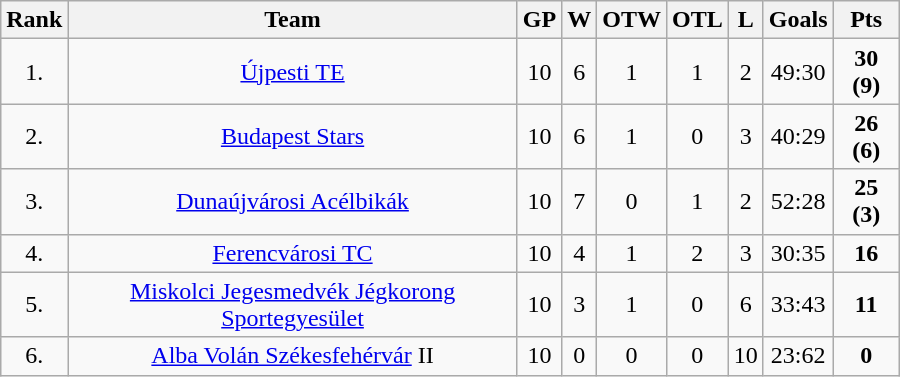<table class="wikitable" style="width:600px;">
<tr>
<th>Rank</th>
<th>Team</th>
<th>GP</th>
<th>W</th>
<th>OTW</th>
<th>OTL</th>
<th>L</th>
<th>Goals</th>
<th>Pts</th>
</tr>
<tr align="center">
<td>1.</td>
<td><a href='#'>Újpesti TE</a></td>
<td>10</td>
<td>6</td>
<td>1</td>
<td>1</td>
<td>2</td>
<td>49:30</td>
<td><strong>30 (9)</strong></td>
</tr>
<tr align="center">
<td>2.</td>
<td><a href='#'>Budapest Stars</a></td>
<td>10</td>
<td>6</td>
<td>1</td>
<td>0</td>
<td>3</td>
<td>40:29</td>
<td><strong>26 (6)</strong></td>
</tr>
<tr align="center">
<td>3.</td>
<td><a href='#'>Dunaújvárosi Acélbikák</a></td>
<td>10</td>
<td>7</td>
<td>0</td>
<td>1</td>
<td>2</td>
<td>52:28</td>
<td><strong>25 (3)</strong></td>
</tr>
<tr align="center">
<td>4.</td>
<td><a href='#'>Ferencvárosi TC</a></td>
<td>10</td>
<td>4</td>
<td>1</td>
<td>2</td>
<td>3</td>
<td>30:35</td>
<td><strong>16</strong></td>
</tr>
<tr align="center">
<td>5.</td>
<td><a href='#'>Miskolci Jegesmedvék Jégkorong Sportegyesület</a></td>
<td>10</td>
<td>3</td>
<td>1</td>
<td>0</td>
<td>6</td>
<td>33:43</td>
<td><strong>11</strong></td>
</tr>
<tr align="center">
<td>6.</td>
<td><a href='#'>Alba Volán Székesfehérvár</a> II</td>
<td>10</td>
<td>0</td>
<td>0</td>
<td>0</td>
<td>10</td>
<td>23:62</td>
<td><strong>0</strong></td>
</tr>
</table>
